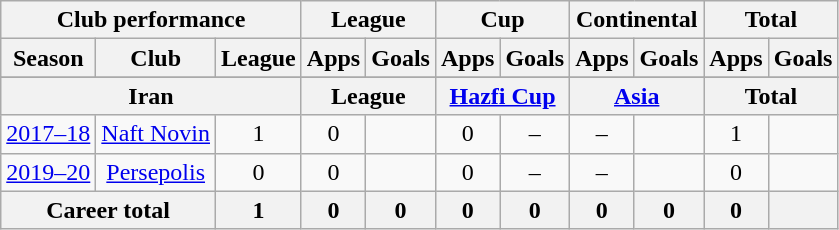<table class="wikitable" style="text-align:center">
<tr>
<th colspan=3>Club performance</th>
<th colspan=2>League</th>
<th colspan=2>Cup</th>
<th colspan=2>Continental</th>
<th colspan=2>Total</th>
</tr>
<tr>
<th>Season</th>
<th>Club</th>
<th>League</th>
<th>Apps</th>
<th>Goals</th>
<th>Apps</th>
<th>Goals</th>
<th>Apps</th>
<th>Goals</th>
<th>Apps</th>
<th>Goals</th>
</tr>
<tr>
</tr>
<tr>
<th colspan=3>Iran</th>
<th colspan=2>League</th>
<th colspan=2><a href='#'>Hazfi Cup</a></th>
<th colspan=2><a href='#'>Asia</a></th>
<th colspan=2>Total</th>
</tr>
<tr>
<td><a href='#'>2017–18</a></td>
<td rowspan="1"><a href='#'>Naft Novin</a></td>
<td>1</td>
<td>0</td>
<td></td>
<td>0</td>
<td>–</td>
<td>–</td>
<td></td>
<td>1</td>
<td></td>
</tr>
<tr>
<td><a href='#'>2019–20</a></td>
<td rowspan="1"><a href='#'>Persepolis</a></td>
<td>0</td>
<td>0</td>
<td></td>
<td>0</td>
<td>–</td>
<td>–</td>
<td></td>
<td>0</td>
<td></td>
</tr>
<tr>
<th colspan="2">Career total</th>
<th>1</th>
<th>0</th>
<th>0</th>
<th>0</th>
<th>0</th>
<th>0</th>
<th>0</th>
<th>0</th>
<th></th>
</tr>
</table>
